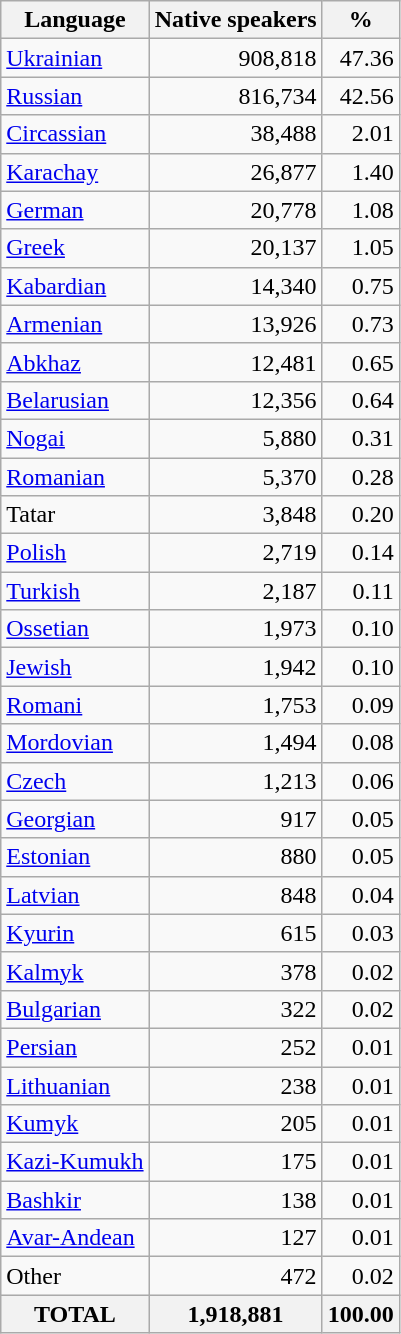<table class="wikitable sortable">
<tr>
<th>Language</th>
<th>Native speakers</th>
<th>%</th>
</tr>
<tr>
<td><a href='#'>Ukrainian</a></td>
<td align="right">908,818</td>
<td align="right">47.36</td>
</tr>
<tr>
<td><a href='#'>Russian</a></td>
<td align="right">816,734</td>
<td align="right">42.56</td>
</tr>
<tr>
<td><a href='#'>Circassian</a></td>
<td align="right">38,488</td>
<td align="right">2.01</td>
</tr>
<tr>
<td><a href='#'>Karachay</a></td>
<td align="right">26,877</td>
<td align="right">1.40</td>
</tr>
<tr>
<td><a href='#'>German</a></td>
<td align="right">20,778</td>
<td align="right">1.08</td>
</tr>
<tr>
<td><a href='#'>Greek</a></td>
<td align="right">20,137</td>
<td align="right">1.05</td>
</tr>
<tr>
<td><a href='#'>Kabardian</a></td>
<td align="right">14,340</td>
<td align="right">0.75</td>
</tr>
<tr>
<td><a href='#'>Armenian</a></td>
<td align="right">13,926</td>
<td align="right">0.73</td>
</tr>
<tr>
<td><a href='#'>Abkhaz</a></td>
<td align="right">12,481</td>
<td align="right">0.65</td>
</tr>
<tr>
<td><a href='#'>Belarusian</a></td>
<td align="right">12,356</td>
<td align="right">0.64</td>
</tr>
<tr>
<td><a href='#'>Nogai</a></td>
<td align="right">5,880</td>
<td align="right">0.31</td>
</tr>
<tr>
<td><a href='#'>Romanian</a></td>
<td align="right">5,370</td>
<td align="right">0.28</td>
</tr>
<tr>
<td>Tatar</td>
<td align="right">3,848</td>
<td align="right">0.20</td>
</tr>
<tr>
<td><a href='#'>Polish</a></td>
<td align="right">2,719</td>
<td align="right">0.14</td>
</tr>
<tr>
<td><a href='#'>Turkish</a></td>
<td align="right">2,187</td>
<td align="right">0.11</td>
</tr>
<tr>
<td><a href='#'>Ossetian</a></td>
<td align="right">1,973</td>
<td align="right">0.10</td>
</tr>
<tr>
<td><a href='#'>Jewish</a></td>
<td align="right">1,942</td>
<td align="right">0.10</td>
</tr>
<tr>
<td><a href='#'>Romani</a></td>
<td align="right">1,753</td>
<td align="right">0.09</td>
</tr>
<tr>
<td><a href='#'>Mordovian</a></td>
<td align="right">1,494</td>
<td align="right">0.08</td>
</tr>
<tr>
<td><a href='#'>Czech</a></td>
<td align="right">1,213</td>
<td align="right">0.06</td>
</tr>
<tr>
<td><a href='#'>Georgian</a></td>
<td align="right">917</td>
<td align="right">0.05</td>
</tr>
<tr>
<td><a href='#'>Estonian</a></td>
<td align="right">880</td>
<td align="right">0.05</td>
</tr>
<tr>
<td><a href='#'>Latvian</a></td>
<td align="right">848</td>
<td align="right">0.04</td>
</tr>
<tr>
<td><a href='#'>Kyurin</a></td>
<td align="right">615</td>
<td align="right">0.03</td>
</tr>
<tr>
<td><a href='#'>Kalmyk</a></td>
<td align="right">378</td>
<td align="right">0.02</td>
</tr>
<tr>
<td><a href='#'>Bulgarian</a></td>
<td align="right">322</td>
<td align="right">0.02</td>
</tr>
<tr>
<td><a href='#'>Persian</a></td>
<td align="right">252</td>
<td align="right">0.01</td>
</tr>
<tr>
<td><a href='#'>Lithuanian</a></td>
<td align="right">238</td>
<td align="right">0.01</td>
</tr>
<tr>
<td><a href='#'>Kumyk</a></td>
<td align="right">205</td>
<td align="right">0.01</td>
</tr>
<tr>
<td><a href='#'>Kazi-Kumukh</a></td>
<td align="right">175</td>
<td align="right">0.01</td>
</tr>
<tr>
<td><a href='#'>Bashkir</a></td>
<td align="right">138</td>
<td align="right">0.01</td>
</tr>
<tr>
<td><a href='#'>Avar-Andean</a></td>
<td align="right">127</td>
<td align="right">0.01</td>
</tr>
<tr>
<td>Other</td>
<td align="right">472</td>
<td align="right">0.02</td>
</tr>
<tr>
<th>TOTAL</th>
<th>1,918,881</th>
<th>100.00</th>
</tr>
</table>
